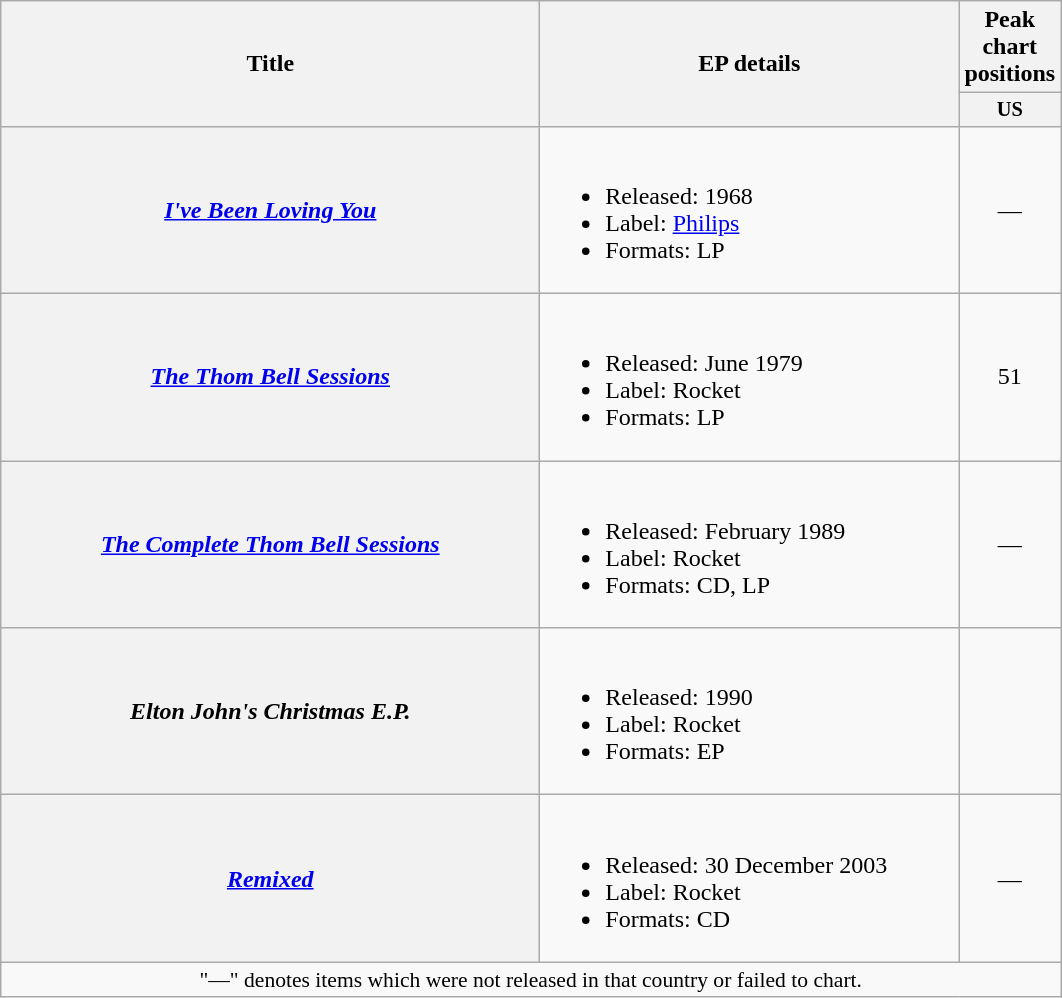<table class="wikitable plainrowheaders" style="text-align:center;">
<tr>
<th scope="col" rowspan="2" style="width:22em;">Title</th>
<th scope="col" rowspan="2" style="width:17em;">EP details</th>
<th scope="col" colspan="1">Peak chart positions</th>
</tr>
<tr>
<th scope="col" style="width:3em;font-size:85%">US<br></th>
</tr>
<tr>
<th scope="row"><em><a href='#'>I've Been Loving You</a></em></th>
<td align="left"><br><ul><li>Released: 1968</li><li>Label: <a href='#'>Philips</a></li><li>Formats: LP</li></ul></td>
<td>—</td>
</tr>
<tr>
<th scope="row"><em><a href='#'>The Thom Bell Sessions</a></em></th>
<td align="left"><br><ul><li>Released: June 1979</li><li>Label: Rocket</li><li>Formats: LP</li></ul></td>
<td>51</td>
</tr>
<tr>
<th scope="row"><em><a href='#'>The Complete Thom Bell Sessions</a></em></th>
<td align="left"><br><ul><li>Released: February 1989</li><li>Label: Rocket</li><li>Formats: CD, LP</li></ul></td>
<td>—</td>
</tr>
<tr>
<th scope="row"><em>Elton John's Christmas E.P.</em></th>
<td align="left"><br><ul><li>Released: 1990</li><li>Label: Rocket</li><li>Formats: EP</li></ul></td>
</tr>
<tr>
<th scope="row"><em><a href='#'>Remixed</a></em></th>
<td align="left"><br><ul><li>Released: 30 December 2003</li><li>Label: Rocket</li><li>Formats: CD</li></ul></td>
<td>—</td>
</tr>
<tr>
<td colspan="3" align="center" style="font-size:90%;">"—" denotes items which were not released in that country or failed to chart.</td>
</tr>
</table>
